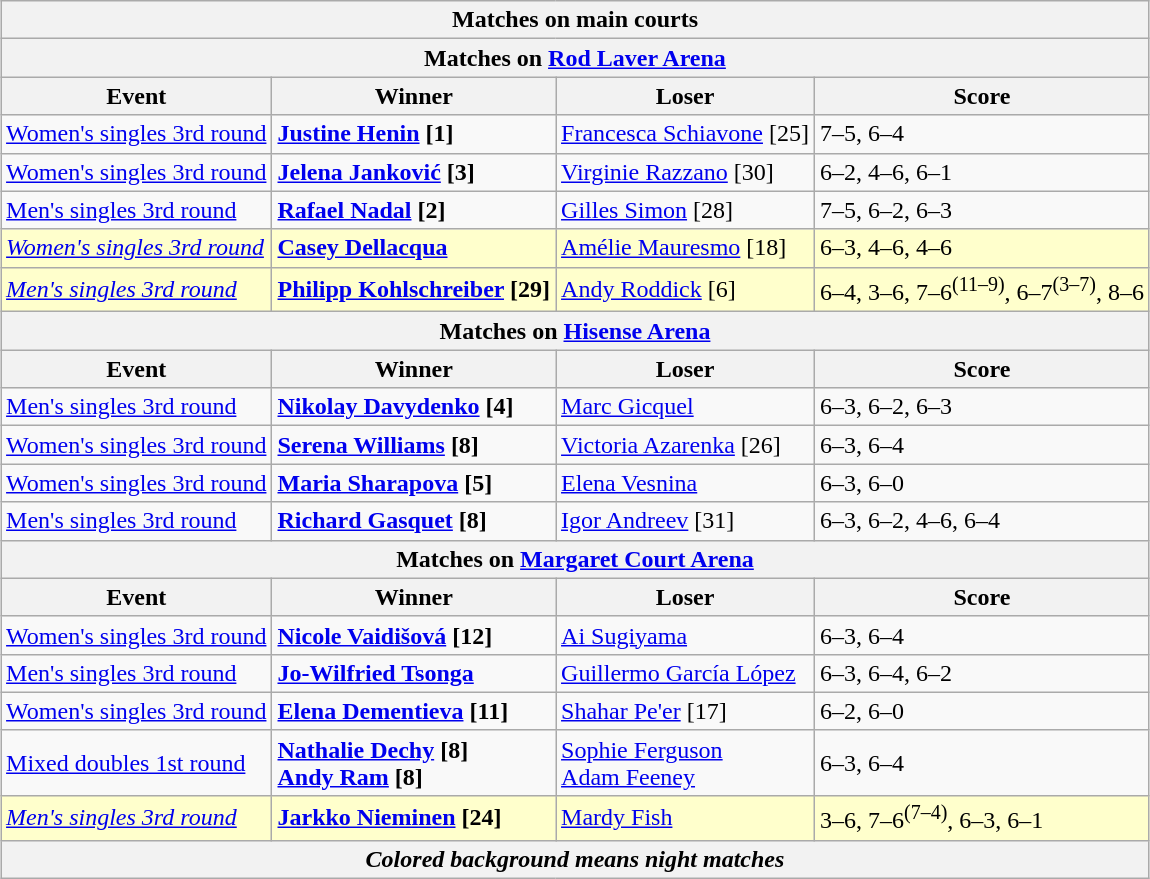<table class="wikitable collapsible uncollapsed" style="margin:auto;">
<tr>
<th colspan=4 style="white-space:nowrap;">Matches on main courts</th>
</tr>
<tr>
<th colspan=4>Matches on <a href='#'>Rod Laver Arena</a></th>
</tr>
<tr>
<th>Event</th>
<th>Winner</th>
<th>Loser</th>
<th>Score</th>
</tr>
<tr>
<td><a href='#'>Women's singles 3rd round</a></td>
<td> <strong><a href='#'>Justine Henin</a> [1]</strong></td>
<td> <a href='#'>Francesca Schiavone</a> [25]</td>
<td>7–5, 6–4</td>
</tr>
<tr>
<td><a href='#'>Women's singles 3rd round</a></td>
<td> <strong><a href='#'>Jelena Janković</a> [3]</strong></td>
<td> <a href='#'>Virginie Razzano</a> [30]</td>
<td>6–2, 4–6, 6–1</td>
</tr>
<tr>
<td><a href='#'>Men's singles 3rd round</a></td>
<td> <strong><a href='#'>Rafael Nadal</a> [2]</strong></td>
<td> <a href='#'>Gilles Simon</a> [28]</td>
<td>7–5, 6–2, 6–3</td>
</tr>
<tr bgcolor="#FFFFCC">
<td><em><a href='#'>Women's singles 3rd round</a></em></td>
<td> <strong><a href='#'>Casey Dellacqua</a></strong></td>
<td> <a href='#'>Amélie Mauresmo</a> [18]</td>
<td>6–3, 4–6, 4–6</td>
</tr>
<tr bgcolor="#FFFFCC">
<td><em><a href='#'>Men's singles 3rd round</a></em></td>
<td> <strong><a href='#'>Philipp Kohlschreiber</a> [29]</strong></td>
<td> <a href='#'>Andy Roddick</a> [6]</td>
<td>6–4, 3–6, 7–6<sup>(11–9)</sup>, 6–7<sup>(3–7)</sup>, 8–6</td>
</tr>
<tr>
<th colspan=4>Matches on <a href='#'>Hisense Arena</a></th>
</tr>
<tr>
<th>Event</th>
<th>Winner</th>
<th>Loser</th>
<th>Score</th>
</tr>
<tr>
<td><a href='#'>Men's singles 3rd round</a></td>
<td> <strong><a href='#'>Nikolay Davydenko</a> [4]</strong></td>
<td> <a href='#'>Marc Gicquel</a></td>
<td>6–3, 6–2, 6–3</td>
</tr>
<tr>
<td><a href='#'>Women's singles 3rd round</a></td>
<td> <strong><a href='#'>Serena Williams</a> [8]</strong></td>
<td> <a href='#'>Victoria Azarenka</a> [26]</td>
<td>6–3, 6–4</td>
</tr>
<tr>
<td><a href='#'>Women's singles 3rd round</a></td>
<td> <strong><a href='#'>Maria Sharapova</a> [5]</strong></td>
<td> <a href='#'>Elena Vesnina</a></td>
<td>6–3, 6–0</td>
</tr>
<tr>
<td><a href='#'>Men's singles 3rd round</a></td>
<td> <strong><a href='#'>Richard Gasquet</a> [8]</strong></td>
<td> <a href='#'>Igor Andreev</a> [31]</td>
<td>6–3, 6–2, 4–6, 6–4</td>
</tr>
<tr>
<th colspan=4>Matches on <a href='#'>Margaret Court Arena</a></th>
</tr>
<tr>
<th>Event</th>
<th>Winner</th>
<th>Loser</th>
<th>Score</th>
</tr>
<tr>
<td><a href='#'>Women's singles 3rd round</a></td>
<td> <strong><a href='#'>Nicole Vaidišová</a> [12]</strong></td>
<td> <a href='#'>Ai Sugiyama</a></td>
<td>6–3, 6–4</td>
</tr>
<tr>
<td><a href='#'>Men's singles 3rd round</a></td>
<td> <strong><a href='#'>Jo-Wilfried Tsonga</a></strong></td>
<td> <a href='#'>Guillermo García López</a></td>
<td>6–3, 6–4, 6–2</td>
</tr>
<tr>
<td><a href='#'>Women's singles 3rd round</a></td>
<td> <strong><a href='#'>Elena Dementieva</a> [11]</strong></td>
<td> <a href='#'>Shahar Pe'er</a> [17]</td>
<td>6–2, 6–0</td>
</tr>
<tr>
<td><a href='#'>Mixed doubles 1st round</a></td>
<td> <strong><a href='#'>Nathalie Dechy</a> [8]</strong> <br>  <strong><a href='#'>Andy Ram</a> [8]</strong></td>
<td> <a href='#'>Sophie Ferguson</a> <br>  <a href='#'>Adam Feeney</a></td>
<td>6–3, 6–4</td>
</tr>
<tr bgcolor="#FFFFCC">
<td><em><a href='#'>Men's singles 3rd round</a></em></td>
<td> <strong><a href='#'>Jarkko Nieminen</a> [24]</strong></td>
<td> <a href='#'>Mardy Fish</a></td>
<td>3–6, 7–6<sup>(7–4)</sup>, 6–3, 6–1</td>
</tr>
<tr>
<th colspan=4><em>Colored background means night matches</em></th>
</tr>
</table>
